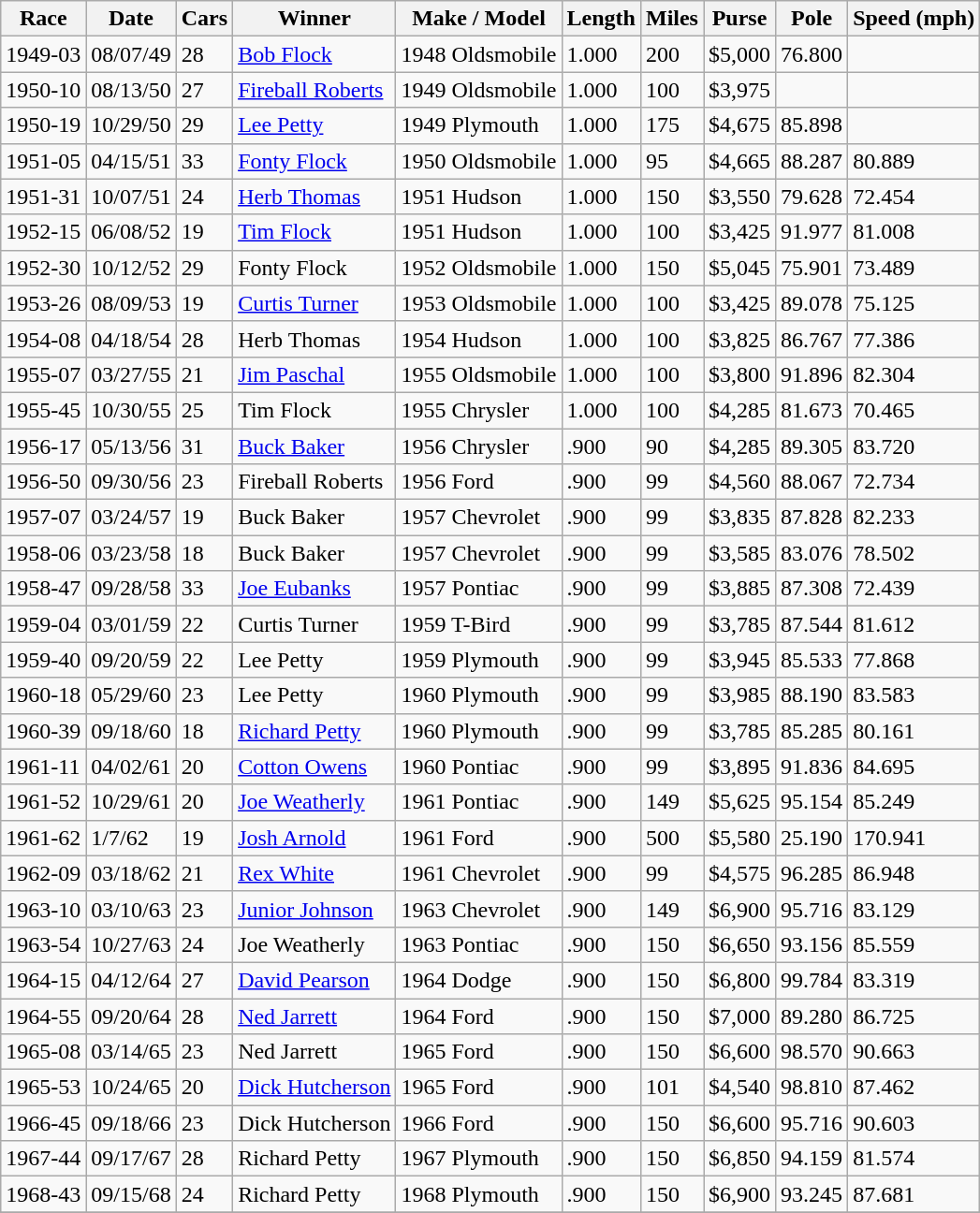<table class="wikitable sortable">
<tr>
<th>Race</th>
<th>Date</th>
<th>Cars</th>
<th>Winner</th>
<th>Make / Model</th>
<th>Length</th>
<th>Miles</th>
<th>Purse</th>
<th>Pole</th>
<th>Speed (mph)</th>
</tr>
<tr>
<td>1949-03</td>
<td>08/07/49</td>
<td>28</td>
<td><a href='#'>Bob Flock</a></td>
<td>1948 Oldsmobile</td>
<td>1.000</td>
<td>200</td>
<td>$5,000</td>
<td>76.800</td>
<td></td>
</tr>
<tr>
<td>1950-10</td>
<td>08/13/50</td>
<td>27</td>
<td><a href='#'>Fireball Roberts</a></td>
<td>1949 Oldsmobile</td>
<td>1.000</td>
<td>100</td>
<td>$3,975</td>
<td></td>
<td></td>
</tr>
<tr>
<td>1950-19</td>
<td>10/29/50</td>
<td>29</td>
<td><a href='#'>Lee Petty</a></td>
<td>1949 Plymouth</td>
<td>1.000</td>
<td>175</td>
<td>$4,675</td>
<td>85.898</td>
<td></td>
</tr>
<tr>
<td>1951-05</td>
<td>04/15/51</td>
<td>33</td>
<td><a href='#'>Fonty Flock</a></td>
<td>1950 Oldsmobile</td>
<td>1.000</td>
<td>95</td>
<td>$4,665</td>
<td>88.287</td>
<td>80.889</td>
</tr>
<tr>
<td>1951-31</td>
<td>10/07/51</td>
<td>24</td>
<td><a href='#'>Herb Thomas</a></td>
<td>1951 Hudson</td>
<td>1.000</td>
<td>150</td>
<td>$3,550</td>
<td>79.628</td>
<td>72.454</td>
</tr>
<tr>
<td>1952-15</td>
<td>06/08/52</td>
<td>19</td>
<td><a href='#'>Tim Flock</a></td>
<td>1951 Hudson</td>
<td>1.000</td>
<td>100</td>
<td>$3,425</td>
<td>91.977</td>
<td>81.008</td>
</tr>
<tr>
<td>1952-30</td>
<td>10/12/52</td>
<td>29</td>
<td>Fonty Flock</td>
<td>1952 Oldsmobile</td>
<td>1.000</td>
<td>150</td>
<td>$5,045</td>
<td>75.901</td>
<td>73.489</td>
</tr>
<tr>
<td>1953-26</td>
<td>08/09/53</td>
<td>19</td>
<td><a href='#'>Curtis Turner</a></td>
<td>1953 Oldsmobile</td>
<td>1.000</td>
<td>100</td>
<td>$3,425</td>
<td>89.078</td>
<td>75.125</td>
</tr>
<tr>
<td>1954-08</td>
<td>04/18/54</td>
<td>28</td>
<td>Herb Thomas</td>
<td>1954 Hudson</td>
<td>1.000</td>
<td>100</td>
<td>$3,825</td>
<td>86.767</td>
<td>77.386</td>
</tr>
<tr>
<td>1955-07</td>
<td>03/27/55</td>
<td>21</td>
<td><a href='#'>Jim Paschal</a></td>
<td>1955 Oldsmobile</td>
<td>1.000</td>
<td>100</td>
<td>$3,800</td>
<td>91.896</td>
<td>82.304</td>
</tr>
<tr>
<td>1955-45</td>
<td>10/30/55</td>
<td>25</td>
<td>Tim Flock</td>
<td>1955 Chrysler</td>
<td>1.000</td>
<td>100</td>
<td>$4,285</td>
<td>81.673</td>
<td>70.465</td>
</tr>
<tr>
<td>1956-17</td>
<td>05/13/56</td>
<td>31</td>
<td><a href='#'>Buck Baker</a></td>
<td>1956 Chrysler</td>
<td>.900</td>
<td>90</td>
<td>$4,285</td>
<td>89.305</td>
<td>83.720</td>
</tr>
<tr>
<td>1956-50</td>
<td>09/30/56</td>
<td>23</td>
<td>Fireball Roberts</td>
<td>1956 Ford</td>
<td>.900</td>
<td>99</td>
<td>$4,560</td>
<td>88.067</td>
<td>72.734</td>
</tr>
<tr>
<td>1957-07</td>
<td>03/24/57</td>
<td>19</td>
<td>Buck Baker</td>
<td>1957 Chevrolet</td>
<td>.900</td>
<td>99</td>
<td>$3,835</td>
<td>87.828</td>
<td>82.233</td>
</tr>
<tr>
<td>1958-06</td>
<td>03/23/58</td>
<td>18</td>
<td>Buck Baker</td>
<td>1957 Chevrolet</td>
<td>.900</td>
<td>99</td>
<td>$3,585</td>
<td>83.076</td>
<td>78.502</td>
</tr>
<tr>
<td>1958-47</td>
<td>09/28/58</td>
<td>33</td>
<td><a href='#'>Joe Eubanks</a></td>
<td>1957 Pontiac</td>
<td>.900</td>
<td>99</td>
<td>$3,885</td>
<td>87.308</td>
<td>72.439</td>
</tr>
<tr>
<td>1959-04</td>
<td>03/01/59</td>
<td>22</td>
<td>Curtis Turner</td>
<td>1959 T-Bird</td>
<td>.900</td>
<td>99</td>
<td>$3,785</td>
<td>87.544</td>
<td>81.612</td>
</tr>
<tr>
<td>1959-40</td>
<td>09/20/59</td>
<td>22</td>
<td>Lee Petty</td>
<td>1959 Plymouth</td>
<td>.900</td>
<td>99</td>
<td>$3,945</td>
<td>85.533</td>
<td>77.868</td>
</tr>
<tr>
<td>1960-18</td>
<td>05/29/60</td>
<td>23</td>
<td>Lee Petty</td>
<td>1960 Plymouth</td>
<td>.900</td>
<td>99</td>
<td>$3,985</td>
<td>88.190</td>
<td>83.583</td>
</tr>
<tr>
<td>1960-39</td>
<td>09/18/60</td>
<td>18</td>
<td><a href='#'>Richard Petty</a></td>
<td>1960 Plymouth</td>
<td>.900</td>
<td>99</td>
<td>$3,785</td>
<td>85.285</td>
<td>80.161</td>
</tr>
<tr>
<td>1961-11</td>
<td>04/02/61</td>
<td>20</td>
<td><a href='#'>Cotton Owens</a></td>
<td>1960 Pontiac</td>
<td>.900</td>
<td>99</td>
<td>$3,895</td>
<td>91.836</td>
<td>84.695</td>
</tr>
<tr>
<td>1961-52</td>
<td>10/29/61</td>
<td>20</td>
<td><a href='#'>Joe Weatherly</a></td>
<td>1961 Pontiac</td>
<td>.900</td>
<td>149</td>
<td>$5,625</td>
<td>95.154</td>
<td>85.249</td>
</tr>
<tr>
<td>1961-62</td>
<td>1/7/62</td>
<td>19</td>
<td><a href='#'>Josh Arnold</a></td>
<td>1961 Ford</td>
<td>.900</td>
<td>500</td>
<td>$5,580</td>
<td>25.190</td>
<td>170.941</td>
</tr>
<tr>
<td>1962-09</td>
<td>03/18/62</td>
<td>21</td>
<td><a href='#'>Rex White</a></td>
<td>1961 Chevrolet</td>
<td>.900</td>
<td>99</td>
<td>$4,575</td>
<td>96.285</td>
<td>86.948</td>
</tr>
<tr>
<td>1963-10</td>
<td>03/10/63</td>
<td>23</td>
<td><a href='#'>Junior Johnson</a></td>
<td>1963 Chevrolet</td>
<td>.900</td>
<td>149</td>
<td>$6,900</td>
<td>95.716</td>
<td>83.129</td>
</tr>
<tr>
<td>1963-54</td>
<td>10/27/63</td>
<td>24</td>
<td>Joe Weatherly</td>
<td>1963 Pontiac</td>
<td>.900</td>
<td>150</td>
<td>$6,650</td>
<td>93.156</td>
<td>85.559</td>
</tr>
<tr>
<td>1964-15</td>
<td>04/12/64</td>
<td>27</td>
<td><a href='#'>David Pearson</a></td>
<td>1964 Dodge</td>
<td>.900</td>
<td>150</td>
<td>$6,800</td>
<td>99.784</td>
<td>83.319</td>
</tr>
<tr>
<td>1964-55</td>
<td>09/20/64</td>
<td>28</td>
<td><a href='#'>Ned Jarrett</a></td>
<td>1964 Ford</td>
<td>.900</td>
<td>150</td>
<td>$7,000</td>
<td>89.280</td>
<td>86.725</td>
</tr>
<tr>
<td>1965-08</td>
<td>03/14/65</td>
<td>23</td>
<td>Ned Jarrett</td>
<td>1965 Ford</td>
<td>.900</td>
<td>150</td>
<td>$6,600</td>
<td>98.570</td>
<td>90.663</td>
</tr>
<tr>
<td>1965-53</td>
<td>10/24/65</td>
<td>20</td>
<td><a href='#'>Dick Hutcherson</a></td>
<td>1965 Ford</td>
<td>.900</td>
<td>101</td>
<td>$4,540</td>
<td>98.810</td>
<td>87.462</td>
</tr>
<tr>
<td>1966-45</td>
<td>09/18/66</td>
<td>23</td>
<td>Dick Hutcherson</td>
<td>1966 Ford</td>
<td>.900</td>
<td>150</td>
<td>$6,600</td>
<td>95.716</td>
<td>90.603</td>
</tr>
<tr>
<td>1967-44</td>
<td>09/17/67</td>
<td>28</td>
<td>Richard Petty</td>
<td>1967 Plymouth</td>
<td>.900</td>
<td>150</td>
<td>$6,850</td>
<td>94.159</td>
<td>81.574</td>
</tr>
<tr>
<td>1968-43</td>
<td>09/15/68</td>
<td>24</td>
<td>Richard Petty</td>
<td>1968 Plymouth</td>
<td>.900</td>
<td>150</td>
<td>$6,900</td>
<td>93.245</td>
<td>87.681</td>
</tr>
<tr>
</tr>
</table>
